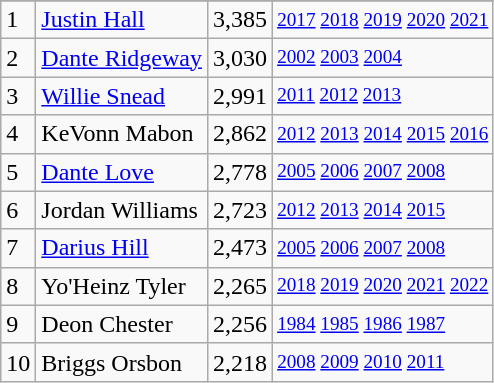<table class="wikitable">
<tr>
</tr>
<tr>
<td>1</td>
<td><a href='#'>Justin Hall</a></td>
<td>3,385</td>
<td style="font-size:80%;"><a href='#'>2017</a> <a href='#'>2018</a> <a href='#'>2019</a> <a href='#'>2020</a> <a href='#'>2021</a></td>
</tr>
<tr>
<td>2</td>
<td><a href='#'>Dante Ridgeway</a></td>
<td>3,030</td>
<td style="font-size:80%;"><a href='#'>2002</a> <a href='#'>2003</a> <a href='#'>2004</a></td>
</tr>
<tr>
<td>3</td>
<td><a href='#'>Willie Snead</a></td>
<td>2,991</td>
<td style="font-size:80%;"><a href='#'>2011</a> <a href='#'>2012</a> <a href='#'>2013</a></td>
</tr>
<tr>
<td>4</td>
<td>KeVonn Mabon</td>
<td>2,862</td>
<td style="font-size:80%;"><a href='#'>2012</a> <a href='#'>2013</a> <a href='#'>2014</a> <a href='#'>2015</a> <a href='#'>2016</a></td>
</tr>
<tr>
<td>5</td>
<td><a href='#'>Dante Love</a></td>
<td>2,778</td>
<td style="font-size:80%;"><a href='#'>2005</a> <a href='#'>2006</a> <a href='#'>2007</a> <a href='#'>2008</a></td>
</tr>
<tr>
<td>6</td>
<td>Jordan Williams</td>
<td>2,723</td>
<td style="font-size:80%;"><a href='#'>2012</a> <a href='#'>2013</a> <a href='#'>2014</a> <a href='#'>2015</a></td>
</tr>
<tr>
<td>7</td>
<td><a href='#'>Darius Hill</a></td>
<td>2,473</td>
<td style="font-size:80%;"><a href='#'>2005</a> <a href='#'>2006</a> <a href='#'>2007</a> <a href='#'>2008</a></td>
</tr>
<tr>
<td>8</td>
<td>Yo'Heinz Tyler</td>
<td>2,265</td>
<td style="font-size:80%;"><a href='#'>2018</a> <a href='#'>2019</a> <a href='#'>2020</a> <a href='#'>2021</a> <a href='#'>2022</a></td>
</tr>
<tr>
<td>9</td>
<td>Deon Chester</td>
<td>2,256</td>
<td style="font-size:80%;"><a href='#'>1984</a> <a href='#'>1985</a> <a href='#'>1986</a> <a href='#'>1987</a></td>
</tr>
<tr>
<td>10</td>
<td>Briggs Orsbon</td>
<td>2,218</td>
<td style="font-size:80%;"><a href='#'>2008</a> <a href='#'>2009</a> <a href='#'>2010</a> <a href='#'>2011</a></td>
</tr>
</table>
